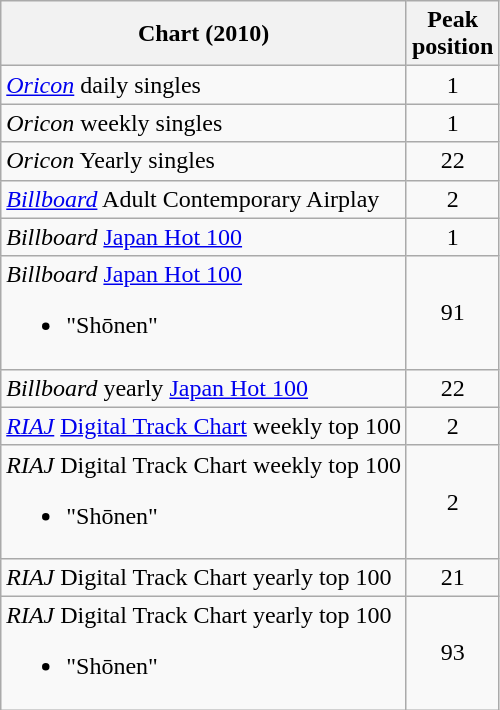<table class="wikitable">
<tr>
<th>Chart (2010)</th>
<th>Peak<br>position</th>
</tr>
<tr>
<td><em><a href='#'>Oricon</a></em> daily singles</td>
<td align="center">1</td>
</tr>
<tr>
<td><em>Oricon</em> weekly singles</td>
<td align="center">1</td>
</tr>
<tr>
<td><em>Oricon</em> Yearly singles</td>
<td align="center">22</td>
</tr>
<tr>
<td><em><a href='#'>Billboard</a></em> Adult Contemporary Airplay</td>
<td align="center">2</td>
</tr>
<tr>
<td><em>Billboard</em> <a href='#'>Japan Hot 100</a></td>
<td align="center">1</td>
</tr>
<tr>
<td><em>Billboard</em> <a href='#'>Japan Hot 100</a><br><ul><li>"Shōnen"</li></ul></td>
<td align="center">91</td>
</tr>
<tr>
<td><em>Billboard</em> yearly <a href='#'>Japan Hot 100</a></td>
<td align="center">22</td>
</tr>
<tr>
<td><em><a href='#'>RIAJ</a></em> <a href='#'>Digital Track Chart</a> weekly top 100</td>
<td align="center">2</td>
</tr>
<tr>
<td><em>RIAJ</em> Digital Track Chart weekly top 100<br><ul><li>"Shōnen"</li></ul></td>
<td align="center">2</td>
</tr>
<tr>
<td><em>RIAJ</em> Digital Track Chart yearly top 100</td>
<td align="center">21</td>
</tr>
<tr>
<td><em>RIAJ</em> Digital Track Chart yearly top 100<br><ul><li>"Shōnen"</li></ul></td>
<td align="center">93</td>
</tr>
</table>
